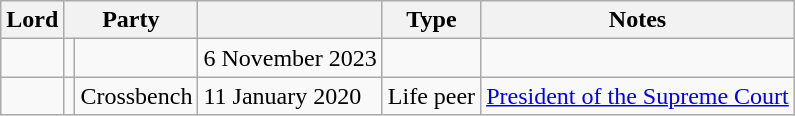<table class="wikitable sortable">
<tr>
<th>Lord</th>
<th colspan=2>Party</th>
<th></th>
<th>Type</th>
<th>Notes</th>
</tr>
<tr>
<td></td>
<td></td>
<td></td>
<td>6 November 2023</td>
<td></td>
<td></td>
</tr>
<tr>
<td></td>
<td></td>
<td>Crossbench</td>
<td>11 January 2020</td>
<td>Life peer</td>
<td><a href='#'>President of the Supreme Court</a></td>
</tr>
</table>
